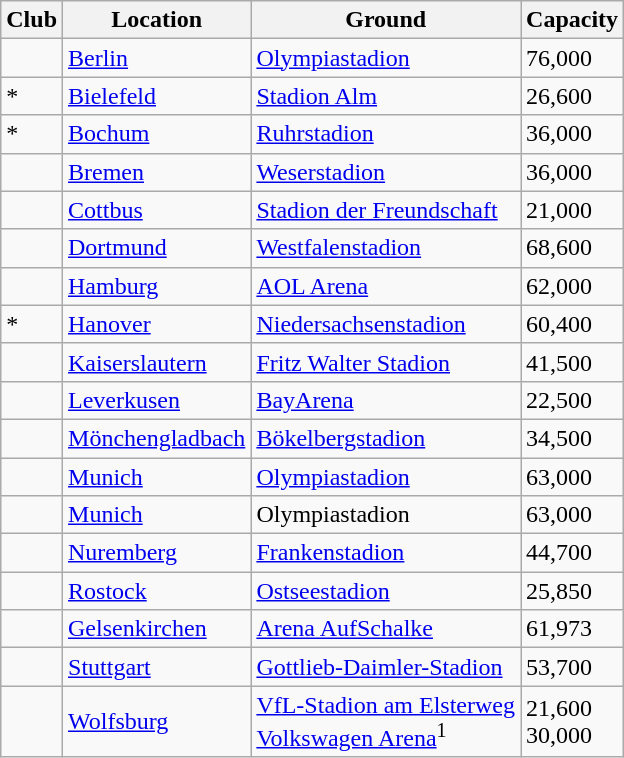<table class="wikitable sortable">
<tr>
<th>Club</th>
<th>Location</th>
<th>Ground</th>
<th>Capacity</th>
</tr>
<tr>
<td></td>
<td><a href='#'>Berlin</a></td>
<td><a href='#'>Olympiastadion</a></td>
<td>76,000</td>
</tr>
<tr>
<td>*</td>
<td><a href='#'>Bielefeld</a></td>
<td><a href='#'>Stadion Alm</a></td>
<td>26,600</td>
</tr>
<tr>
<td>*</td>
<td><a href='#'>Bochum</a></td>
<td><a href='#'>Ruhrstadion</a></td>
<td>36,000</td>
</tr>
<tr>
<td></td>
<td><a href='#'>Bremen</a></td>
<td><a href='#'>Weserstadion</a></td>
<td>36,000</td>
</tr>
<tr>
<td></td>
<td><a href='#'>Cottbus</a></td>
<td><a href='#'>Stadion der Freundschaft</a></td>
<td>21,000</td>
</tr>
<tr>
<td></td>
<td><a href='#'>Dortmund</a></td>
<td><a href='#'>Westfalenstadion</a></td>
<td>68,600</td>
</tr>
<tr>
<td></td>
<td><a href='#'>Hamburg</a></td>
<td><a href='#'>AOL Arena</a></td>
<td>62,000</td>
</tr>
<tr>
<td>*</td>
<td><a href='#'>Hanover</a></td>
<td><a href='#'>Niedersachsenstadion</a></td>
<td>60,400</td>
</tr>
<tr>
<td></td>
<td><a href='#'>Kaiserslautern</a></td>
<td><a href='#'>Fritz Walter Stadion</a></td>
<td>41,500</td>
</tr>
<tr>
<td></td>
<td><a href='#'>Leverkusen</a></td>
<td><a href='#'>BayArena</a></td>
<td>22,500</td>
</tr>
<tr>
<td></td>
<td><a href='#'>Mönchengladbach</a></td>
<td><a href='#'>Bökelbergstadion</a></td>
<td>34,500</td>
</tr>
<tr>
<td></td>
<td><a href='#'>Munich</a></td>
<td><a href='#'>Olympiastadion</a></td>
<td>63,000</td>
</tr>
<tr>
<td></td>
<td><a href='#'>Munich</a></td>
<td>Olympiastadion</td>
<td>63,000</td>
</tr>
<tr>
<td></td>
<td><a href='#'>Nuremberg</a></td>
<td><a href='#'>Frankenstadion</a></td>
<td>44,700</td>
</tr>
<tr>
<td></td>
<td><a href='#'>Rostock</a></td>
<td><a href='#'>Ostseestadion</a></td>
<td>25,850</td>
</tr>
<tr>
<td></td>
<td><a href='#'>Gelsenkirchen</a></td>
<td><a href='#'>Arena AufSchalke</a></td>
<td>61,973</td>
</tr>
<tr>
<td></td>
<td><a href='#'>Stuttgart</a></td>
<td><a href='#'>Gottlieb-Daimler-Stadion</a></td>
<td>53,700</td>
</tr>
<tr>
<td></td>
<td><a href='#'>Wolfsburg</a></td>
<td><a href='#'>VfL-Stadion am Elsterweg</a><br><a href='#'>Volkswagen Arena</a><sup>1</sup></td>
<td>21,600<br>30,000</td>
</tr>
</table>
